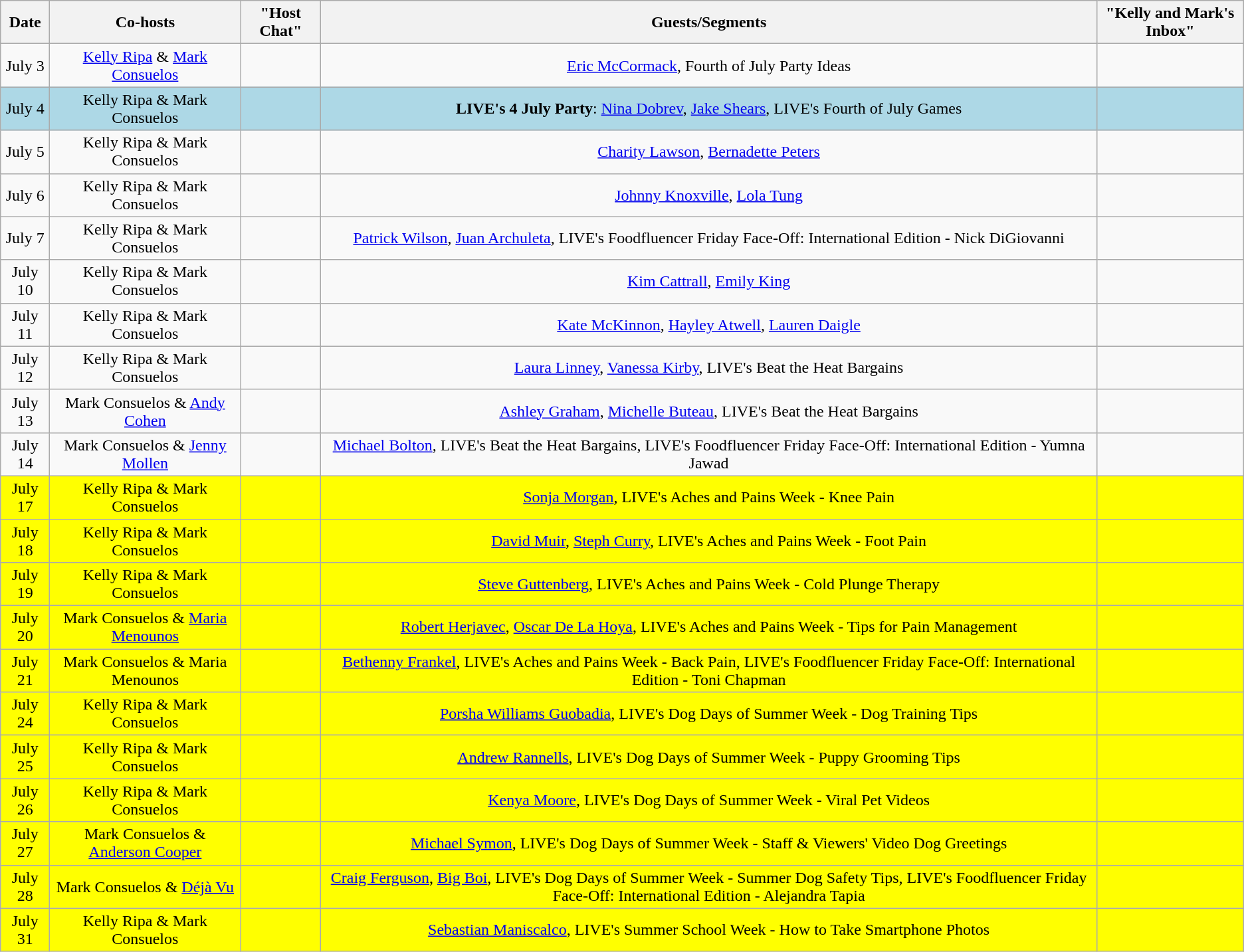<table class="wikitable sortable" style="text-align:center;">
<tr>
<th>Date</th>
<th>Co-hosts</th>
<th>"Host Chat"</th>
<th>Guests/Segments</th>
<th>"Kelly and Mark's Inbox"</th>
</tr>
<tr>
<td>July 3</td>
<td><a href='#'>Kelly Ripa</a> & <a href='#'>Mark Consuelos</a></td>
<td></td>
<td><a href='#'>Eric McCormack</a>, Fourth of July Party Ideas</td>
<td></td>
</tr>
<tr style="background:lightblue;">
<td>July 4</td>
<td>Kelly Ripa & Mark Consuelos</td>
<td></td>
<td><strong>LIVE's 4 July Party</strong>: <a href='#'>Nina Dobrev</a>, <a href='#'>Jake Shears</a>, LIVE's Fourth of July Games</td>
<td></td>
</tr>
<tr>
<td>July 5</td>
<td>Kelly Ripa & Mark Consuelos</td>
<td></td>
<td><a href='#'>Charity Lawson</a>, <a href='#'>Bernadette Peters</a></td>
<td></td>
</tr>
<tr>
<td>July 6</td>
<td>Kelly Ripa & Mark Consuelos</td>
<td></td>
<td><a href='#'>Johnny Knoxville</a>, <a href='#'>Lola Tung</a></td>
<td></td>
</tr>
<tr>
<td>July 7</td>
<td>Kelly Ripa & Mark Consuelos</td>
<td></td>
<td><a href='#'>Patrick Wilson</a>, <a href='#'>Juan Archuleta</a>, LIVE's Foodfluencer Friday Face-Off: International Edition - Nick DiGiovanni</td>
<td></td>
</tr>
<tr>
<td>July 10</td>
<td>Kelly Ripa & Mark Consuelos</td>
<td></td>
<td><a href='#'>Kim Cattrall</a>, <a href='#'>Emily King</a></td>
<td></td>
</tr>
<tr>
<td>July 11</td>
<td>Kelly Ripa & Mark Consuelos</td>
<td></td>
<td><a href='#'>Kate McKinnon</a>, <a href='#'>Hayley Atwell</a>, <a href='#'>Lauren Daigle</a></td>
<td></td>
</tr>
<tr>
<td>July 12</td>
<td>Kelly Ripa & Mark Consuelos</td>
<td></td>
<td><a href='#'>Laura Linney</a>, <a href='#'>Vanessa Kirby</a>, LIVE's Beat the Heat Bargains</td>
<td></td>
</tr>
<tr>
<td>July 13</td>
<td>Mark Consuelos & <a href='#'>Andy Cohen</a></td>
<td></td>
<td><a href='#'>Ashley Graham</a>, <a href='#'>Michelle Buteau</a>, LIVE's Beat the Heat Bargains</td>
<td></td>
</tr>
<tr>
<td>July 14</td>
<td>Mark Consuelos & <a href='#'>Jenny Mollen</a></td>
<td></td>
<td><a href='#'>Michael Bolton</a>, LIVE's Beat the Heat Bargains, LIVE's Foodfluencer Friday Face-Off: International Edition - Yumna Jawad</td>
<td></td>
</tr>
<tr style="background:yellow;">
<td>July 17</td>
<td>Kelly Ripa & Mark Consuelos</td>
<td></td>
<td><a href='#'>Sonja Morgan</a>, LIVE's Aches and Pains Week - Knee Pain</td>
<td></td>
</tr>
<tr style="background:yellow;">
<td>July 18</td>
<td>Kelly Ripa & Mark Consuelos</td>
<td></td>
<td><a href='#'>David Muir</a>, <a href='#'>Steph Curry</a>, LIVE's Aches and Pains Week - Foot Pain</td>
<td></td>
</tr>
<tr style="background:yellow;">
<td>July 19</td>
<td>Kelly Ripa & Mark Consuelos</td>
<td></td>
<td><a href='#'>Steve Guttenberg</a>, LIVE's Aches and Pains Week - Cold Plunge Therapy</td>
<td></td>
</tr>
<tr style="background:yellow;">
<td>July 20</td>
<td>Mark Consuelos & <a href='#'>Maria Menounos</a></td>
<td></td>
<td><a href='#'>Robert Herjavec</a>, <a href='#'>Oscar De La Hoya</a>, LIVE's Aches and Pains Week - Tips for Pain Management</td>
<td></td>
</tr>
<tr style="background:yellow;">
<td>July 21</td>
<td>Mark Consuelos & Maria Menounos</td>
<td></td>
<td><a href='#'>Bethenny Frankel</a>, LIVE's Aches and Pains Week - Back Pain, LIVE's Foodfluencer Friday Face-Off: International Edition - Toni Chapman</td>
<td></td>
</tr>
<tr style="background:yellow;">
<td>July 24</td>
<td>Kelly Ripa & Mark Consuelos</td>
<td></td>
<td><a href='#'>Porsha Williams Guobadia</a>, LIVE's Dog Days of Summer Week - Dog Training Tips</td>
<td></td>
</tr>
<tr style="background:yellow;">
<td>July 25</td>
<td>Kelly Ripa & Mark Consuelos</td>
<td></td>
<td><a href='#'>Andrew Rannells</a>, LIVE's Dog Days of Summer Week - Puppy Grooming Tips</td>
<td></td>
</tr>
<tr style="background:yellow;">
<td>July 26</td>
<td>Kelly Ripa & Mark Consuelos</td>
<td></td>
<td><a href='#'>Kenya Moore</a>, LIVE's Dog Days of Summer Week - Viral Pet Videos</td>
<td></td>
</tr>
<tr style="background:yellow;">
<td>July 27</td>
<td>Mark Consuelos & <a href='#'>Anderson Cooper</a></td>
<td></td>
<td><a href='#'>Michael Symon</a>, LIVE's Dog Days of Summer Week - Staff & Viewers' Video Dog Greetings</td>
<td></td>
</tr>
<tr style="background:yellow;">
<td>July 28</td>
<td>Mark Consuelos & <a href='#'>Déjà Vu</a></td>
<td></td>
<td><a href='#'>Craig Ferguson</a>, <a href='#'>Big Boi</a>, LIVE's Dog Days of Summer Week - Summer Dog Safety Tips, LIVE's Foodfluencer Friday Face-Off: International Edition - Alejandra Tapia</td>
<td></td>
</tr>
<tr style="background:yellow;">
<td>July 31</td>
<td>Kelly Ripa & Mark Consuelos</td>
<td></td>
<td><a href='#'>Sebastian Maniscalco</a>, LIVE's Summer School Week - How to Take Smartphone Photos</td>
<td></td>
</tr>
</table>
